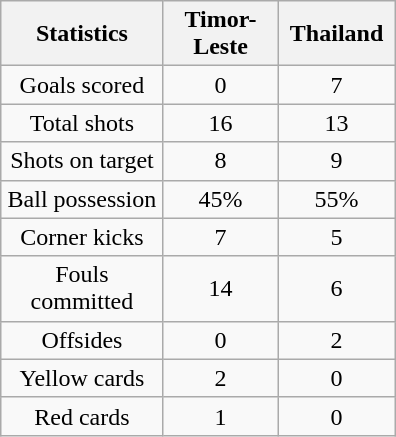<table class="wikitable" style="text-align:center;margin: auto">
<tr>
<th scope=col width=100>Statistics</th>
<th scope=col width=70>Timor-Leste</th>
<th scope=col width=70>Thailand</th>
</tr>
<tr>
<td>Goals scored</td>
<td>0</td>
<td>7</td>
</tr>
<tr>
<td>Total shots</td>
<td>16</td>
<td>13</td>
</tr>
<tr>
<td>Shots on target</td>
<td>8</td>
<td>9</td>
</tr>
<tr>
<td>Ball possession</td>
<td>45%</td>
<td>55%</td>
</tr>
<tr>
<td>Corner kicks</td>
<td>7</td>
<td>5</td>
</tr>
<tr>
<td>Fouls committed</td>
<td>14</td>
<td>6</td>
</tr>
<tr>
<td>Offsides</td>
<td>0</td>
<td>2</td>
</tr>
<tr>
<td>Yellow cards</td>
<td>2</td>
<td>0</td>
</tr>
<tr>
<td>Red cards</td>
<td>1</td>
<td>0</td>
</tr>
</table>
